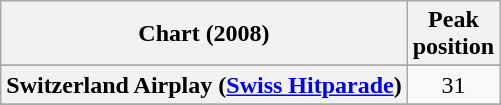<table class="wikitable sortable plainrowheaders" style="text-align:center">
<tr>
<th scope="col">Chart (2008)</th>
<th scope="col">Peak<br>position</th>
</tr>
<tr>
</tr>
<tr>
<th scope="row">Switzerland Airplay (<a href='#'>Swiss Hitparade</a>)</th>
<td>31</td>
</tr>
<tr>
</tr>
</table>
